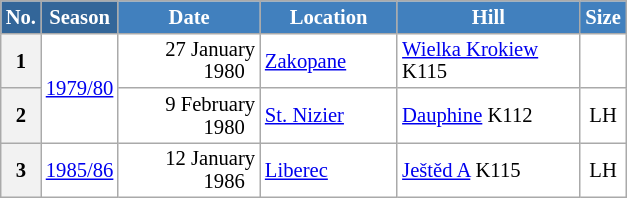<table class="wikitable sortable" style="font-size:86%; line-height:15px; text-align:left; border:grey solid 1px; border-collapse:collapse; background:#ffffff;">
<tr style="background:#efefef;">
<th style="background-color:#369; color:white; width:10px;">No.</th>
<th style="background-color:#369; color:white;  width:30px;">Season</th>
<th style="background-color:#4180be; color:white; width:88px;">Date</th>
<th style="background-color:#4180be; color:white; width:85px;">Location</th>
<th style="background-color:#4180be; color:white; width:115px;">Hill</th>
<th style="background-color:#4180be; color:white; width:25px;">Size</th>
</tr>
<tr>
<th scope=row style="text-align:center;">1</th>
<td align=center rowspan=2><a href='#'>1979/80</a></td>
<td align=right>27 January 1980  </td>
<td> <a href='#'>Zakopane</a></td>
<td><a href='#'>Wielka Krokiew</a> K115</td>
<td align=center></td>
</tr>
<tr>
<th scope=row style="text-align:center;">2</th>
<td align=right>9 February 1980  </td>
<td> <a href='#'>St. Nizier</a></td>
<td><a href='#'>Dauphine</a> K112</td>
<td align=center>LH</td>
</tr>
<tr>
<th scope=row style="text-align:center;">3</th>
<td align=center><a href='#'>1985/86</a></td>
<td align=right>12 January 1986  </td>
<td> <a href='#'>Liberec</a></td>
<td><a href='#'>Ještěd A</a> K115</td>
<td align=center>LH</td>
</tr>
</table>
